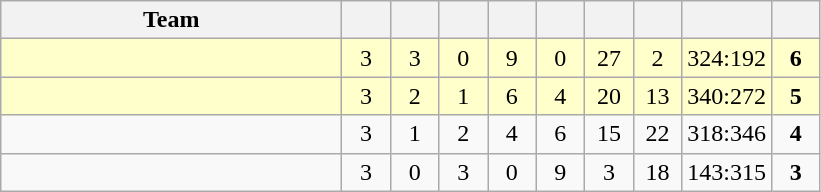<table class="wikitable" style="text-align:center;">
<tr>
<th width=220>Team</th>
<th width=25></th>
<th width=25></th>
<th width=25></th>
<th width=25></th>
<th width=25></th>
<th width=25></th>
<th width=25></th>
<th width=25></th>
<th width=25></th>
</tr>
<tr style="background:#ffffcc;">
<td style="text-align:left;"></td>
<td>3</td>
<td>3</td>
<td>0</td>
<td>9</td>
<td>0</td>
<td>27</td>
<td>2</td>
<td>324:192</td>
<td><strong>6</strong></td>
</tr>
<tr style="background:#ffffcc;">
<td style="text-align:left;"></td>
<td>3</td>
<td>2</td>
<td>1</td>
<td>6</td>
<td>4</td>
<td>20</td>
<td>13</td>
<td>340:272</td>
<td><strong>5</strong></td>
</tr>
<tr>
<td style="text-align:left;"></td>
<td>3</td>
<td>1</td>
<td>2</td>
<td>4</td>
<td>6</td>
<td>15</td>
<td>22</td>
<td>318:346</td>
<td><strong>4</strong></td>
</tr>
<tr>
<td style="text-align:left;"></td>
<td>3</td>
<td>0</td>
<td>3</td>
<td>0</td>
<td>9</td>
<td>3</td>
<td>18</td>
<td>143:315</td>
<td><strong>3</strong></td>
</tr>
</table>
